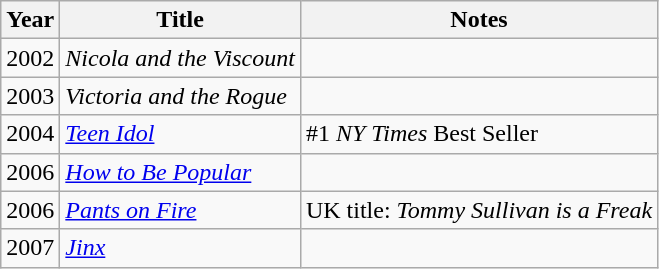<table class="wikitable sortable">
<tr>
<th>Year</th>
<th>Title</th>
<th>Notes</th>
</tr>
<tr>
<td>2002</td>
<td><em>Nicola and the Viscount</em></td>
<td></td>
</tr>
<tr>
<td>2003</td>
<td><em>Victoria and the Rogue</em></td>
<td></td>
</tr>
<tr>
<td>2004</td>
<td><a href='#'><em>Teen Idol</em></a></td>
<td>#1 <em>NY Times</em> Best Seller</td>
</tr>
<tr>
<td>2006</td>
<td><a href='#'><em>How to Be Popular</em></a></td>
<td></td>
</tr>
<tr>
<td>2006</td>
<td><a href='#'><em>Pants on Fire</em></a></td>
<td>UK title: <em>Tommy Sullivan is a Freak</em></td>
</tr>
<tr>
<td>2007</td>
<td><a href='#'><em>Jinx</em></a></td>
<td></td>
</tr>
</table>
